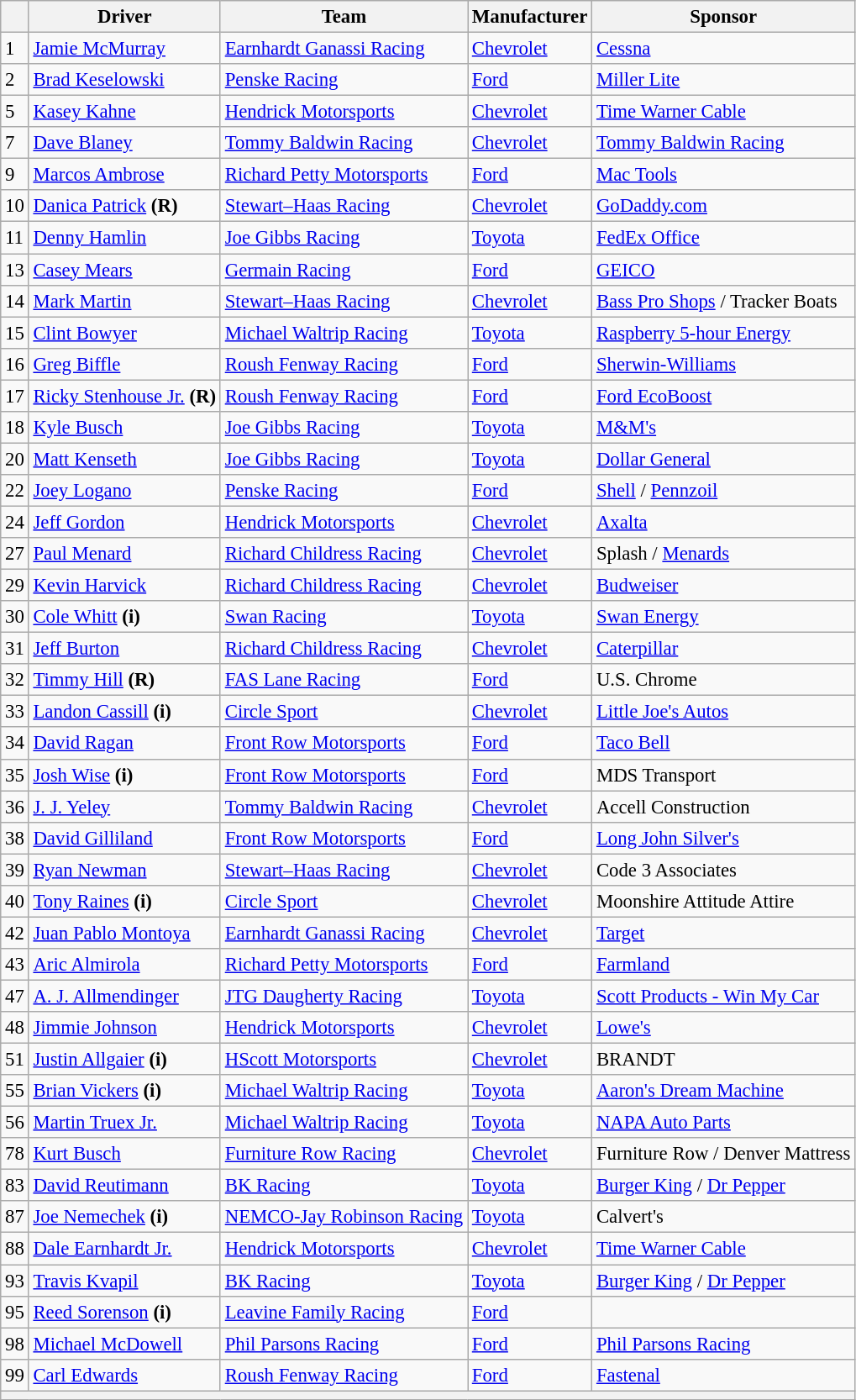<table class="wikitable" style="font-size:95%">
<tr>
<th></th>
<th>Driver</th>
<th>Team</th>
<th>Manufacturer</th>
<th>Sponsor</th>
</tr>
<tr>
<td>1</td>
<td><a href='#'>Jamie McMurray</a></td>
<td><a href='#'>Earnhardt Ganassi Racing</a></td>
<td><a href='#'>Chevrolet</a></td>
<td><a href='#'>Cessna</a></td>
</tr>
<tr>
<td>2</td>
<td><a href='#'>Brad Keselowski</a></td>
<td><a href='#'>Penske Racing</a></td>
<td><a href='#'>Ford</a></td>
<td><a href='#'>Miller Lite</a></td>
</tr>
<tr>
<td>5</td>
<td><a href='#'>Kasey Kahne</a></td>
<td><a href='#'>Hendrick Motorsports</a></td>
<td><a href='#'>Chevrolet</a></td>
<td><a href='#'>Time Warner Cable</a></td>
</tr>
<tr>
<td>7</td>
<td><a href='#'>Dave Blaney</a></td>
<td><a href='#'>Tommy Baldwin Racing</a></td>
<td><a href='#'>Chevrolet</a></td>
<td><a href='#'>Tommy Baldwin Racing</a></td>
</tr>
<tr>
<td>9</td>
<td><a href='#'>Marcos Ambrose</a></td>
<td><a href='#'>Richard Petty Motorsports</a></td>
<td><a href='#'>Ford</a></td>
<td><a href='#'>Mac Tools</a></td>
</tr>
<tr>
<td>10</td>
<td><a href='#'>Danica Patrick</a> <strong>(R)</strong></td>
<td><a href='#'>Stewart–Haas Racing</a></td>
<td><a href='#'>Chevrolet</a></td>
<td><a href='#'>GoDaddy.com</a></td>
</tr>
<tr>
<td>11</td>
<td><a href='#'>Denny Hamlin</a></td>
<td><a href='#'>Joe Gibbs Racing</a></td>
<td><a href='#'>Toyota</a></td>
<td><a href='#'>FedEx Office</a></td>
</tr>
<tr>
<td>13</td>
<td><a href='#'>Casey Mears</a></td>
<td><a href='#'>Germain Racing</a></td>
<td><a href='#'>Ford</a></td>
<td><a href='#'>GEICO</a></td>
</tr>
<tr>
<td>14</td>
<td><a href='#'>Mark Martin</a></td>
<td><a href='#'>Stewart–Haas Racing</a></td>
<td><a href='#'>Chevrolet</a></td>
<td><a href='#'>Bass Pro Shops</a> / Tracker Boats</td>
</tr>
<tr>
<td>15</td>
<td><a href='#'>Clint Bowyer</a></td>
<td><a href='#'>Michael Waltrip Racing</a></td>
<td><a href='#'>Toyota</a></td>
<td><a href='#'>Raspberry 5-hour Energy</a></td>
</tr>
<tr>
<td>16</td>
<td><a href='#'>Greg Biffle</a></td>
<td><a href='#'>Roush Fenway Racing</a></td>
<td><a href='#'>Ford</a></td>
<td><a href='#'>Sherwin-Williams</a></td>
</tr>
<tr>
<td>17</td>
<td><a href='#'>Ricky Stenhouse Jr.</a> <strong>(R)</strong></td>
<td><a href='#'>Roush Fenway Racing</a></td>
<td><a href='#'>Ford</a></td>
<td><a href='#'>Ford EcoBoost</a></td>
</tr>
<tr>
<td>18</td>
<td><a href='#'>Kyle Busch</a></td>
<td><a href='#'>Joe Gibbs Racing</a></td>
<td><a href='#'>Toyota</a></td>
<td><a href='#'>M&M's</a></td>
</tr>
<tr>
<td>20</td>
<td><a href='#'>Matt Kenseth</a></td>
<td><a href='#'>Joe Gibbs Racing</a></td>
<td><a href='#'>Toyota</a></td>
<td><a href='#'>Dollar General</a></td>
</tr>
<tr>
<td>22</td>
<td><a href='#'>Joey Logano</a></td>
<td><a href='#'>Penske Racing</a></td>
<td><a href='#'>Ford</a></td>
<td><a href='#'>Shell</a> / <a href='#'>Pennzoil</a></td>
</tr>
<tr>
<td>24</td>
<td><a href='#'>Jeff Gordon</a></td>
<td><a href='#'>Hendrick Motorsports</a></td>
<td><a href='#'>Chevrolet</a></td>
<td><a href='#'>Axalta</a></td>
</tr>
<tr>
<td>27</td>
<td><a href='#'>Paul Menard</a></td>
<td><a href='#'>Richard Childress Racing</a></td>
<td><a href='#'>Chevrolet</a></td>
<td>Splash / <a href='#'>Menards</a></td>
</tr>
<tr>
<td>29</td>
<td><a href='#'>Kevin Harvick</a></td>
<td><a href='#'>Richard Childress Racing</a></td>
<td><a href='#'>Chevrolet</a></td>
<td><a href='#'>Budweiser</a></td>
</tr>
<tr>
<td>30</td>
<td><a href='#'>Cole Whitt</a> <strong>(i)</strong></td>
<td><a href='#'>Swan Racing</a></td>
<td><a href='#'>Toyota</a></td>
<td><a href='#'>Swan Energy</a></td>
</tr>
<tr>
<td>31</td>
<td><a href='#'>Jeff Burton</a></td>
<td><a href='#'>Richard Childress Racing</a></td>
<td><a href='#'>Chevrolet</a></td>
<td><a href='#'>Caterpillar</a></td>
</tr>
<tr>
<td>32</td>
<td><a href='#'>Timmy Hill</a> <strong>(R)</strong></td>
<td><a href='#'>FAS Lane Racing</a></td>
<td><a href='#'>Ford</a></td>
<td>U.S. Chrome</td>
</tr>
<tr>
<td>33</td>
<td><a href='#'>Landon Cassill</a> <strong>(i)</strong></td>
<td><a href='#'>Circle Sport</a></td>
<td><a href='#'>Chevrolet</a></td>
<td><a href='#'>Little Joe's Autos</a></td>
</tr>
<tr>
<td>34</td>
<td><a href='#'>David Ragan</a></td>
<td><a href='#'>Front Row Motorsports</a></td>
<td><a href='#'>Ford</a></td>
<td><a href='#'>Taco Bell</a></td>
</tr>
<tr>
<td>35</td>
<td><a href='#'>Josh Wise</a> <strong>(i)</strong></td>
<td><a href='#'>Front Row Motorsports</a></td>
<td><a href='#'>Ford</a></td>
<td>MDS Transport</td>
</tr>
<tr>
<td>36</td>
<td><a href='#'>J. J. Yeley</a></td>
<td><a href='#'>Tommy Baldwin Racing</a></td>
<td><a href='#'>Chevrolet</a></td>
<td>Accell Construction</td>
</tr>
<tr>
<td>38</td>
<td><a href='#'>David Gilliland</a></td>
<td><a href='#'>Front Row Motorsports</a></td>
<td><a href='#'>Ford</a></td>
<td><a href='#'>Long John Silver's</a></td>
</tr>
<tr>
<td>39</td>
<td><a href='#'>Ryan Newman</a></td>
<td><a href='#'>Stewart–Haas Racing</a></td>
<td><a href='#'>Chevrolet</a></td>
<td>Code 3 Associates</td>
</tr>
<tr>
<td>40</td>
<td><a href='#'>Tony Raines</a> <strong>(i)</strong></td>
<td><a href='#'>Circle Sport</a></td>
<td><a href='#'>Chevrolet</a></td>
<td>Moonshire Attitude Attire</td>
</tr>
<tr>
<td>42</td>
<td><a href='#'>Juan Pablo Montoya</a></td>
<td><a href='#'>Earnhardt Ganassi Racing</a></td>
<td><a href='#'>Chevrolet</a></td>
<td><a href='#'>Target</a></td>
</tr>
<tr>
<td>43</td>
<td><a href='#'>Aric Almirola</a></td>
<td><a href='#'>Richard Petty Motorsports</a></td>
<td><a href='#'>Ford</a></td>
<td><a href='#'>Farmland</a></td>
</tr>
<tr>
<td>47</td>
<td><a href='#'>A. J. Allmendinger</a></td>
<td><a href='#'>JTG Daugherty Racing</a></td>
<td><a href='#'>Toyota</a></td>
<td><a href='#'>Scott Products - Win My Car</a></td>
</tr>
<tr>
<td>48</td>
<td><a href='#'>Jimmie Johnson</a></td>
<td><a href='#'>Hendrick Motorsports</a></td>
<td><a href='#'>Chevrolet</a></td>
<td><a href='#'>Lowe's</a></td>
</tr>
<tr>
<td>51</td>
<td><a href='#'>Justin Allgaier</a> <strong>(i)</strong></td>
<td><a href='#'>HScott Motorsports</a></td>
<td><a href='#'>Chevrolet</a></td>
<td>BRANDT</td>
</tr>
<tr>
<td>55</td>
<td><a href='#'>Brian Vickers</a> <strong>(i)</strong></td>
<td><a href='#'>Michael Waltrip Racing</a></td>
<td><a href='#'>Toyota</a></td>
<td><a href='#'>Aaron's Dream Machine</a></td>
</tr>
<tr>
<td>56</td>
<td><a href='#'>Martin Truex Jr.</a></td>
<td><a href='#'>Michael Waltrip Racing</a></td>
<td><a href='#'>Toyota</a></td>
<td><a href='#'>NAPA Auto Parts</a></td>
</tr>
<tr>
<td>78</td>
<td><a href='#'>Kurt Busch</a></td>
<td><a href='#'>Furniture Row Racing</a></td>
<td><a href='#'>Chevrolet</a></td>
<td>Furniture Row / Denver Mattress</td>
</tr>
<tr>
<td>83</td>
<td><a href='#'>David Reutimann</a></td>
<td><a href='#'>BK Racing</a></td>
<td><a href='#'>Toyota</a></td>
<td><a href='#'>Burger King</a> / <a href='#'>Dr Pepper</a></td>
</tr>
<tr>
<td>87</td>
<td><a href='#'>Joe Nemechek</a> <strong>(i)</strong></td>
<td><a href='#'>NEMCO-Jay Robinson Racing</a></td>
<td><a href='#'>Toyota</a></td>
<td>Calvert's</td>
</tr>
<tr>
<td>88</td>
<td><a href='#'>Dale Earnhardt Jr.</a></td>
<td><a href='#'>Hendrick Motorsports</a></td>
<td><a href='#'>Chevrolet</a></td>
<td><a href='#'>Time Warner Cable</a></td>
</tr>
<tr>
<td>93</td>
<td><a href='#'>Travis Kvapil</a></td>
<td><a href='#'>BK Racing</a></td>
<td><a href='#'>Toyota</a></td>
<td><a href='#'>Burger King</a> / <a href='#'>Dr Pepper</a></td>
</tr>
<tr>
<td>95</td>
<td><a href='#'>Reed Sorenson</a> <strong>(i)</strong></td>
<td><a href='#'>Leavine Family Racing</a></td>
<td><a href='#'>Ford</a></td>
<td></td>
</tr>
<tr>
<td>98</td>
<td><a href='#'>Michael McDowell</a></td>
<td><a href='#'>Phil Parsons Racing</a></td>
<td><a href='#'>Ford</a></td>
<td><a href='#'>Phil Parsons Racing</a></td>
</tr>
<tr>
<td>99</td>
<td><a href='#'>Carl Edwards</a></td>
<td><a href='#'>Roush Fenway Racing</a></td>
<td><a href='#'>Ford</a></td>
<td><a href='#'>Fastenal</a></td>
</tr>
<tr>
<th colspan="5"></th>
</tr>
</table>
